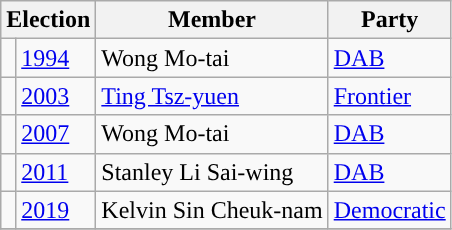<table class="wikitable">
<tr>
<th colspan="2">Election</th>
<th>Member</th>
<th>Party</th>
</tr>
<tr>
<td style="color:inherit;background:"></td>
<td><a href='#'>1994</a></td>
<td>Wong Mo-tai</td>
<td><a href='#'>DAB</a></td>
</tr>
<tr>
<td style="color:inherit;background:"></td>
<td><a href='#'>2003</a></td>
<td><a href='#'>Ting Tsz-yuen</a></td>
<td><a href='#'>Frontier</a></td>
</tr>
<tr>
<td style="color:inherit;background:"></td>
<td><a href='#'>2007</a></td>
<td>Wong Mo-tai</td>
<td><a href='#'>DAB</a></td>
</tr>
<tr>
<td style="color:inherit;background:"></td>
<td><a href='#'>2011</a></td>
<td>Stanley Li Sai-wing</td>
<td><a href='#'>DAB</a></td>
</tr>
<tr>
<td style="color:inherit;background:"></td>
<td><a href='#'>2019</a></td>
<td>Kelvin Sin Cheuk-nam</td>
<td><a href='#'>Democratic</a></td>
</tr>
<tr>
</tr>
</table>
